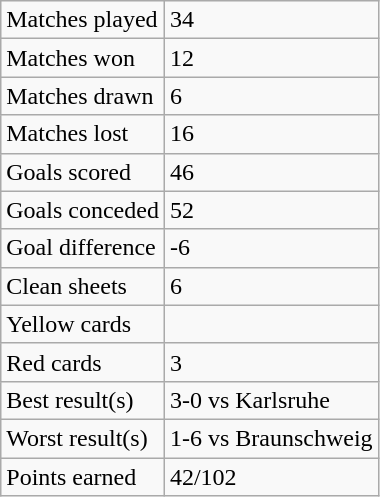<table class="wikitable">
<tr>
<td>Matches played</td>
<td>34</td>
</tr>
<tr>
<td>Matches won</td>
<td>12</td>
</tr>
<tr>
<td>Matches drawn</td>
<td>6</td>
</tr>
<tr>
<td>Matches lost</td>
<td>16</td>
</tr>
<tr>
<td>Goals scored</td>
<td>46</td>
</tr>
<tr>
<td>Goals conceded</td>
<td>52</td>
</tr>
<tr>
<td>Goal difference</td>
<td>-6</td>
</tr>
<tr>
<td>Clean sheets</td>
<td>6</td>
</tr>
<tr>
<td>Yellow cards</td>
<td></td>
</tr>
<tr>
<td>Red cards</td>
<td>3</td>
</tr>
<tr>
<td>Best result(s)</td>
<td>3-0 vs Karlsruhe</td>
</tr>
<tr>
<td>Worst result(s)</td>
<td>1-6 vs Braunschweig</td>
</tr>
<tr>
<td>Points earned</td>
<td>42/102</td>
</tr>
</table>
